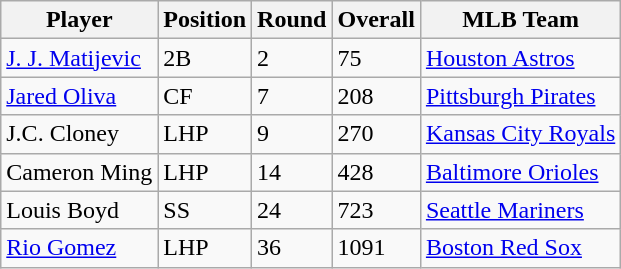<table class="wikitable">
<tr>
<th>Player</th>
<th>Position</th>
<th>Round</th>
<th>Overall</th>
<th>MLB Team</th>
</tr>
<tr>
<td><a href='#'>J. J. Matijevic</a></td>
<td>2B</td>
<td>2</td>
<td>75</td>
<td><a href='#'>Houston Astros</a></td>
</tr>
<tr>
<td><a href='#'>Jared Oliva</a></td>
<td>CF</td>
<td>7</td>
<td>208</td>
<td><a href='#'>Pittsburgh Pirates</a></td>
</tr>
<tr>
<td>J.C. Cloney</td>
<td>LHP</td>
<td>9</td>
<td>270</td>
<td><a href='#'>Kansas City Royals</a></td>
</tr>
<tr>
<td>Cameron Ming</td>
<td>LHP</td>
<td>14</td>
<td>428</td>
<td><a href='#'>Baltimore Orioles</a></td>
</tr>
<tr>
<td>Louis Boyd</td>
<td>SS</td>
<td>24</td>
<td>723</td>
<td><a href='#'>Seattle Mariners</a></td>
</tr>
<tr>
<td><a href='#'>Rio Gomez</a></td>
<td>LHP</td>
<td>36</td>
<td>1091</td>
<td><a href='#'>Boston Red Sox</a></td>
</tr>
</table>
